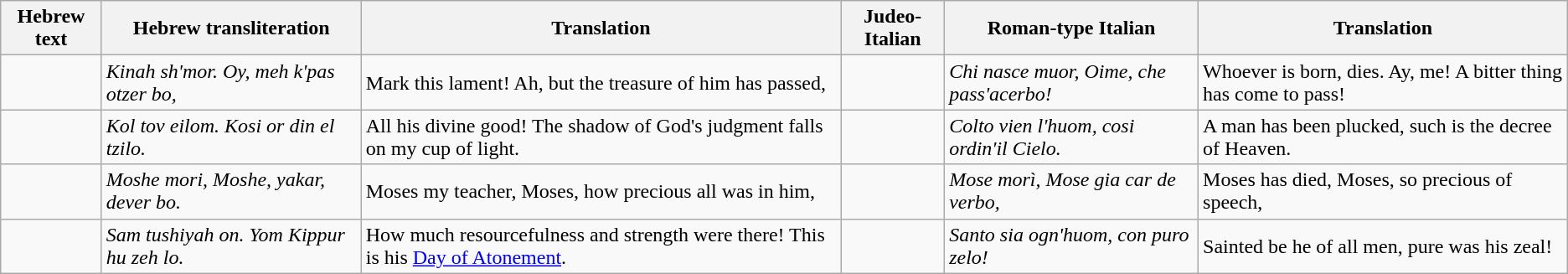<table class="wikitable">
<tr>
<th>Hebrew text</th>
<th>Hebrew transliteration</th>
<th>Translation</th>
<th>Judeo-Italian</th>
<th>Roman-type Italian</th>
<th>Translation</th>
</tr>
<tr>
<td></td>
<td><em>Kinah sh'mor. Oy, meh k'pas otzer bo,</em></td>
<td>Mark this lament! Ah, but the treasure of him has passed,</td>
<td></td>
<td><em>Chi nasce muor, Oime, che pass'acerbo!</em></td>
<td>Whoever is born, dies. Ay, me! A bitter thing has come to pass!</td>
</tr>
<tr>
<td></td>
<td><em>Kol tov eilom. Kosi or din el tzilo.</em></td>
<td>All his divine good! The shadow of God's judgment falls on my cup of light.</td>
<td></td>
<td><em>Colto vien l'huom, cosi ordin'il Cielo.</em></td>
<td>A man has been plucked, such is the decree of Heaven.</td>
</tr>
<tr>
<td></td>
<td><em>Moshe mori, Moshe, yakar, dever bo.</em></td>
<td>Moses my teacher, Moses, how precious all was in him,</td>
<td></td>
<td><em>Mose morì, Mose gia car de verbo,</em></td>
<td>Moses has died, Moses, so precious of speech,</td>
</tr>
<tr>
<td></td>
<td><em>Sam tushiyah on. Yom Kippur hu zeh lo.</em></td>
<td>How much resourcefulness and strength were there! This is his <a href='#'>Day of Atonement</a>.</td>
<td></td>
<td><em>Santo sia ogn'huom, con puro zelo!</em></td>
<td>Sainted be he of all men, pure was his zeal!</td>
</tr>
</table>
